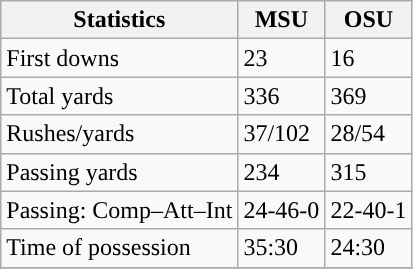<table class="wikitable" style="float: left;">
<tr>
<th>Statistics</th>
<th>MSU</th>
<th>OSU</th>
</tr>
<tr>
<td>First downs</td>
<td>23</td>
<td>16</td>
</tr>
<tr>
<td>Total yards</td>
<td>336</td>
<td>369</td>
</tr>
<tr>
<td>Rushes/yards</td>
<td>37/102</td>
<td>28/54</td>
</tr>
<tr>
<td>Passing yards</td>
<td>234</td>
<td>315</td>
</tr>
<tr>
<td>Passing: Comp–Att–Int</td>
<td>24-46-0</td>
<td>22-40-1</td>
</tr>
<tr>
<td>Time of possession</td>
<td>35:30</td>
<td>24:30</td>
</tr>
<tr>
</tr>
</table>
